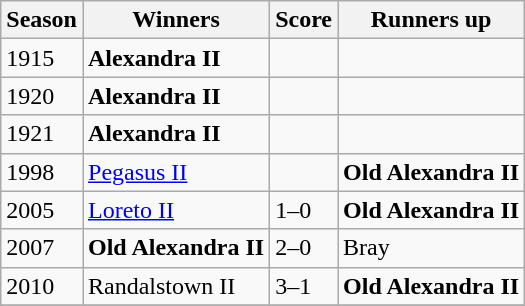<table class="wikitable collapsible">
<tr>
<th>Season</th>
<th>Winners</th>
<th>Score</th>
<th>Runners up</th>
</tr>
<tr>
<td>1915</td>
<td><strong>Alexandra II</strong></td>
<td></td>
<td></td>
</tr>
<tr>
<td>1920</td>
<td><strong>Alexandra II</strong></td>
<td></td>
<td></td>
</tr>
<tr>
<td>1921</td>
<td><strong>Alexandra II</strong></td>
<td></td>
<td></td>
</tr>
<tr>
<td>1998</td>
<td><a href='#'>Pegasus II</a></td>
<td></td>
<td><strong>Old Alexandra II</strong></td>
</tr>
<tr>
<td>2005</td>
<td><a href='#'>Loreto II</a></td>
<td>1–0</td>
<td><strong>Old Alexandra II</strong></td>
</tr>
<tr>
<td>2007</td>
<td><strong>Old Alexandra II</strong> </td>
<td>2–0</td>
<td>Bray</td>
</tr>
<tr>
<td>2010</td>
<td>Randalstown II </td>
<td>3–1</td>
<td><strong>Old Alexandra II</strong></td>
</tr>
<tr>
</tr>
</table>
